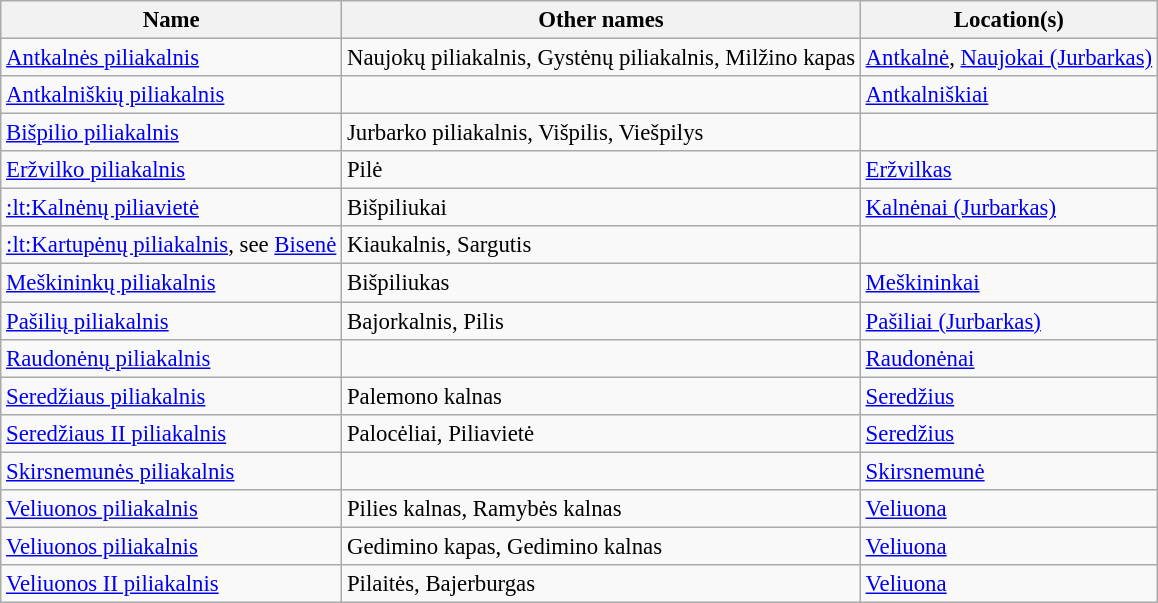<table class="wikitable" style="font-size: 95%;">
<tr>
<th>Name</th>
<th>Other names</th>
<th>Location(s)</th>
</tr>
<tr>
<td><a href='#'>Antkalnės piliakalnis</a></td>
<td>Naujokų piliakalnis, Gystėnų piliakalnis, Milžino kapas</td>
<td><a href='#'>Antkalnė</a>, <a href='#'>Naujokai (Jurbarkas)</a></td>
</tr>
<tr>
<td><a href='#'>Antkalniškių piliakalnis</a></td>
<td></td>
<td><a href='#'>Antkalniškiai</a></td>
</tr>
<tr>
<td><a href='#'>Bišpilio piliakalnis</a></td>
<td>Jurbarko piliakalnis, Višpilis, Viešpilys</td>
<td></td>
</tr>
<tr>
<td><a href='#'>Eržvilko piliakalnis</a></td>
<td>Pilė</td>
<td><a href='#'>Eržvilkas</a></td>
</tr>
<tr>
<td><a href='#'>:lt:Kalnėnų piliavietė</a></td>
<td>Bišpiliukai</td>
<td><a href='#'>Kalnėnai (Jurbarkas)</a></td>
</tr>
<tr>
<td><a href='#'>:lt:Kartupėnų piliakalnis</a>, see <a href='#'>Bisenė</a></td>
<td>Kiaukalnis, Sargutis</td>
<td></td>
</tr>
<tr>
<td><a href='#'>Meškininkų piliakalnis</a></td>
<td>Bišpiliukas</td>
<td><a href='#'>Meškininkai</a></td>
</tr>
<tr>
<td><a href='#'>Pašilių piliakalnis</a></td>
<td>Bajorkalnis, Pilis</td>
<td><a href='#'>Pašiliai (Jurbarkas)</a></td>
</tr>
<tr>
<td><a href='#'>Raudonėnų piliakalnis</a></td>
<td></td>
<td><a href='#'>Raudonėnai</a></td>
</tr>
<tr>
<td><a href='#'>Seredžiaus piliakalnis</a></td>
<td>Palemono kalnas</td>
<td><a href='#'>Seredžius</a></td>
</tr>
<tr>
<td><a href='#'>Seredžiaus II piliakalnis</a></td>
<td>Palocėliai, Piliavietė</td>
<td><a href='#'>Seredžius</a></td>
</tr>
<tr>
<td><a href='#'>Skirsnemunės piliakalnis</a></td>
<td></td>
<td><a href='#'>Skirsnemunė</a></td>
</tr>
<tr>
<td><a href='#'>Veliuonos piliakalnis</a></td>
<td>Pilies kalnas, Ramybės kalnas</td>
<td><a href='#'>Veliuona</a></td>
</tr>
<tr>
<td><a href='#'>Veliuonos piliakalnis</a></td>
<td>Gedimino kapas, Gedimino kalnas</td>
<td><a href='#'>Veliuona</a></td>
</tr>
<tr>
<td><a href='#'>Veliuonos II piliakalnis</a></td>
<td>Pilaitės, Bajerburgas</td>
<td><a href='#'>Veliuona</a></td>
</tr>
</table>
